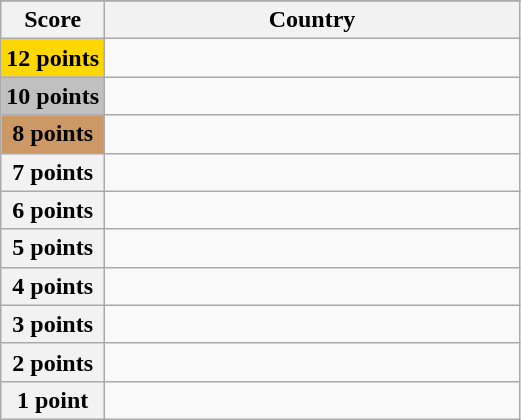<table class="wikitable">
<tr>
</tr>
<tr>
<th scope="col" width="20%">Score</th>
<th scope="col">Country</th>
</tr>
<tr>
<th scope="row" style="background:gold">12 points</th>
<td></td>
</tr>
<tr>
<th scope="row" style="background:silver">10 points</th>
<td></td>
</tr>
<tr>
<th scope="row" style="background:#CC9966">8 points</th>
<td></td>
</tr>
<tr>
<th scope="row">7 points</th>
<td></td>
</tr>
<tr>
<th scope="row">6 points</th>
<td></td>
</tr>
<tr>
<th scope="row">5 points</th>
<td></td>
</tr>
<tr>
<th scope="row">4 points</th>
<td></td>
</tr>
<tr>
<th scope="row">3 points</th>
<td></td>
</tr>
<tr>
<th scope="row">2 points</th>
<td></td>
</tr>
<tr>
<th scope="row">1 point</th>
<td></td>
</tr>
</table>
